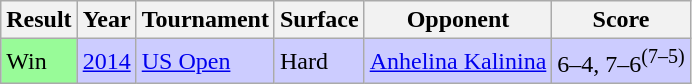<table class="sortable wikitable">
<tr>
<th>Result</th>
<th>Year</th>
<th>Tournament</th>
<th>Surface</th>
<th>Opponent</th>
<th class="unsortable">Score</th>
</tr>
<tr style="background:#ccccff;">
<td style="background:#98fb98;">Win</td>
<td><a href='#'>2014</a></td>
<td><a href='#'>US Open</a></td>
<td>Hard</td>
<td> <a href='#'>Anhelina Kalinina</a></td>
<td>6–4, 7–6<sup>(7–5)</sup></td>
</tr>
</table>
